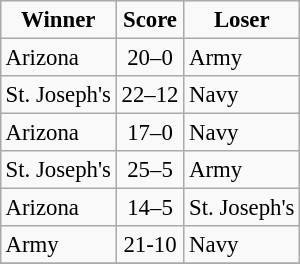<table class="wikitable" style="margin:0.5em auto; font-size:95%">
<tr>
<td align="center"><strong>Winner</strong></td>
<td align="center"><strong>Score</strong></td>
<td align="center"><strong>Loser</strong></td>
</tr>
<tr>
<td>Arizona</td>
<td align="center">20–0</td>
<td>Army</td>
</tr>
<tr>
<td>St. Joseph's</td>
<td align="center">22–12</td>
<td>Navy</td>
</tr>
<tr>
<td>Arizona</td>
<td align="center">17–0</td>
<td>Navy</td>
</tr>
<tr>
<td>St. Joseph's</td>
<td align="center">25–5</td>
<td>Army</td>
</tr>
<tr>
<td>Arizona</td>
<td align="center">14–5</td>
<td>St. Joseph's</td>
</tr>
<tr>
<td>Army</td>
<td align="center">21-10</td>
<td>Navy</td>
</tr>
<tr>
</tr>
</table>
